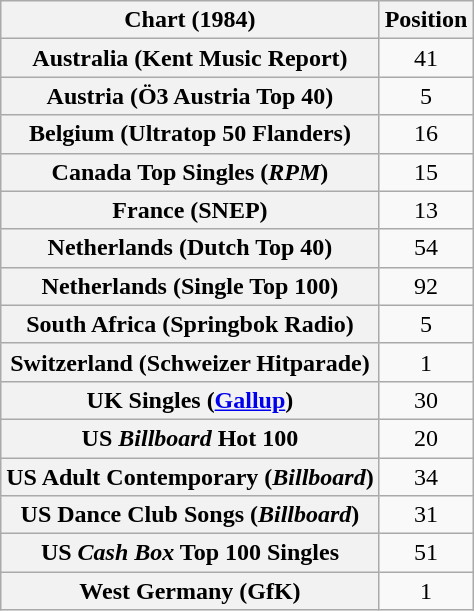<table class="wikitable sortable plainrowheaders" style="text-align:center">
<tr>
<th scope="col">Chart (1984)</th>
<th scope="col">Position</th>
</tr>
<tr>
<th scope="row">Australia (Kent Music Report)</th>
<td>41</td>
</tr>
<tr>
<th scope="row">Austria (Ö3 Austria Top 40)</th>
<td>5</td>
</tr>
<tr>
<th scope="row">Belgium (Ultratop 50 Flanders)</th>
<td>16</td>
</tr>
<tr>
<th scope="row">Canada Top Singles (<em>RPM</em>)</th>
<td>15</td>
</tr>
<tr>
<th scope="row">France (SNEP)</th>
<td>13</td>
</tr>
<tr>
<th scope="row">Netherlands (Dutch Top 40)</th>
<td>54</td>
</tr>
<tr>
<th scope="row">Netherlands (Single Top 100)</th>
<td>92</td>
</tr>
<tr>
<th scope="row">South Africa (Springbok Radio)</th>
<td>5</td>
</tr>
<tr>
<th scope="row">Switzerland (Schweizer Hitparade)</th>
<td>1</td>
</tr>
<tr>
<th scope="row">UK Singles (<a href='#'>Gallup</a>)</th>
<td>30</td>
</tr>
<tr>
<th scope="row">US <em>Billboard</em> Hot 100</th>
<td>20</td>
</tr>
<tr>
<th scope="row">US Adult Contemporary (<em>Billboard</em>)</th>
<td>34</td>
</tr>
<tr>
<th scope="row">US Dance Club Songs (<em>Billboard</em>)</th>
<td>31</td>
</tr>
<tr>
<th scope="row">US <em>Cash Box</em> Top 100 Singles</th>
<td>51</td>
</tr>
<tr>
<th scope="row">West Germany (GfK)</th>
<td>1</td>
</tr>
</table>
